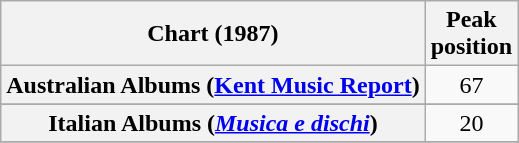<table class="wikitable sortable plainrowheaders" style="text-align:center">
<tr>
<th scope="col">Chart (1987)</th>
<th scope="col">Peak<br>position</th>
</tr>
<tr>
<th scope="row">Australian Albums (<a href='#'>Kent Music Report</a>)</th>
<td>67</td>
</tr>
<tr>
</tr>
<tr>
</tr>
<tr>
</tr>
<tr>
<th scope="row">Italian Albums (<em><a href='#'>Musica e dischi</a></em>)</th>
<td>20</td>
</tr>
<tr>
</tr>
</table>
